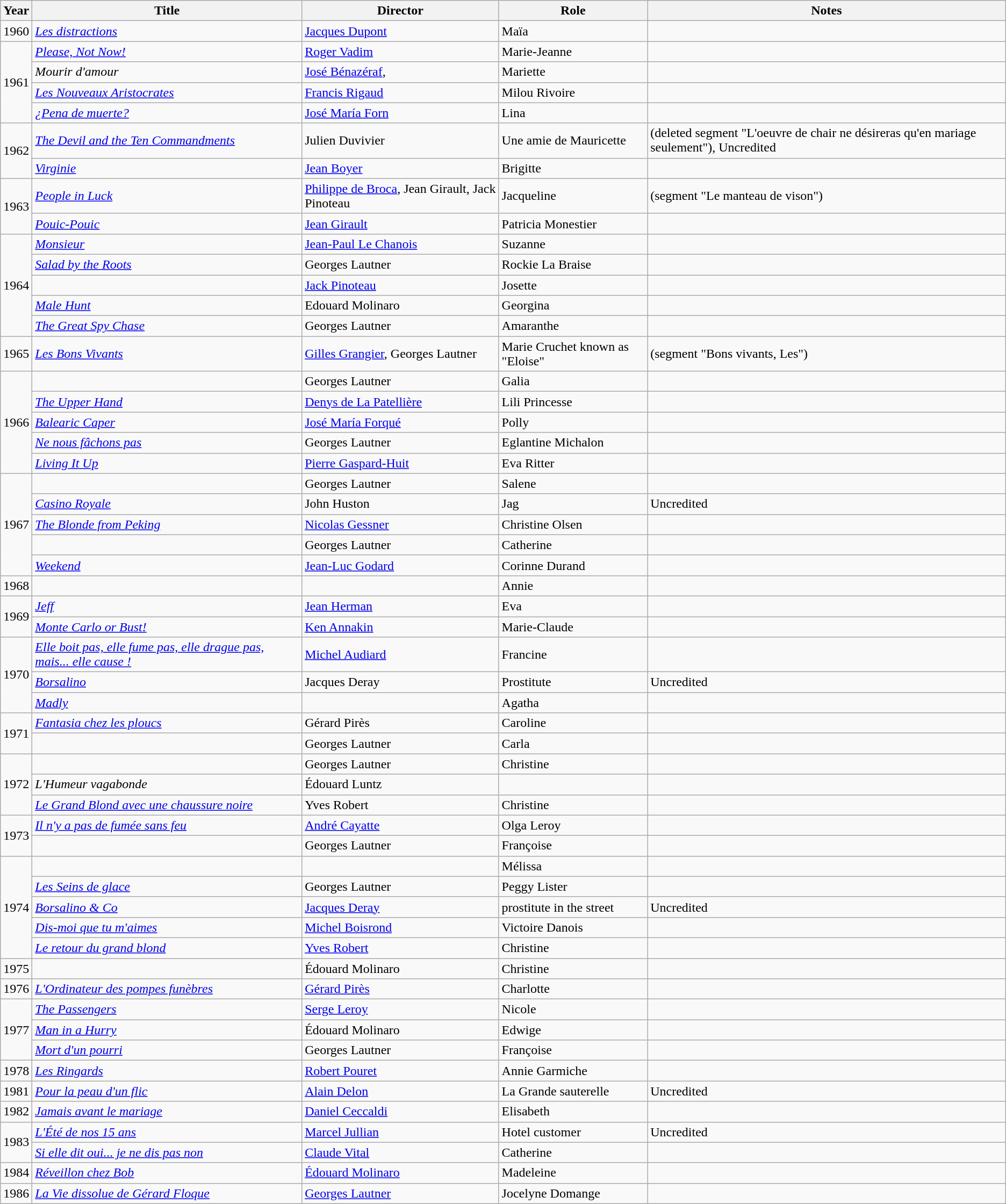<table class="wikitable">
<tr>
<th>Year</th>
<th>Title</th>
<th>Director</th>
<th>Role</th>
<th>Notes</th>
</tr>
<tr>
<td>1960</td>
<td><em><a href='#'>Les distractions</a></em></td>
<td><a href='#'>Jacques Dupont</a></td>
<td>Maïa</td>
<td></td>
</tr>
<tr>
<td rowspan=4>1961</td>
<td><em><a href='#'>Please, Not Now!</a></em></td>
<td><a href='#'>Roger Vadim</a></td>
<td>Marie-Jeanne</td>
<td></td>
</tr>
<tr>
<td><em>Mourir d'amour</em></td>
<td><a href='#'>José Bénazéraf</a>, </td>
<td>Mariette</td>
<td></td>
</tr>
<tr>
<td><em><a href='#'>Les Nouveaux Aristocrates</a></em></td>
<td><a href='#'>Francis Rigaud</a></td>
<td>Milou Rivoire</td>
<td></td>
</tr>
<tr>
<td><em><a href='#'>¿Pena de muerte?</a></em></td>
<td><a href='#'>José María Forn</a></td>
<td>Lina</td>
<td></td>
</tr>
<tr>
<td rowspan=2>1962</td>
<td><em><a href='#'>The Devil and the Ten Commandments</a></em></td>
<td>Julien Duvivier</td>
<td>Une amie de Mauricette</td>
<td>(deleted segment "L'oeuvre de chair ne désireras qu'en mariage seulement"), Uncredited</td>
</tr>
<tr>
<td><em><a href='#'>Virginie</a></em></td>
<td><a href='#'>Jean Boyer</a></td>
<td>Brigitte</td>
<td></td>
</tr>
<tr>
<td rowspan=2>1963</td>
<td><em><a href='#'>People in Luck</a></em></td>
<td><a href='#'>Philippe de Broca</a>, Jean Girault, Jack Pinoteau</td>
<td>Jacqueline</td>
<td>(segment "Le manteau de vison")</td>
</tr>
<tr>
<td><em><a href='#'>Pouic-Pouic</a></em></td>
<td><a href='#'>Jean Girault</a></td>
<td>Patricia Monestier</td>
<td></td>
</tr>
<tr>
<td rowspan=5>1964</td>
<td><em><a href='#'>Monsieur</a></em></td>
<td><a href='#'>Jean-Paul Le Chanois</a></td>
<td>Suzanne</td>
<td></td>
</tr>
<tr>
<td><em><a href='#'>Salad by the Roots</a></em></td>
<td>Georges Lautner</td>
<td>Rockie La Braise</td>
<td></td>
</tr>
<tr>
<td><em></em></td>
<td><a href='#'>Jack Pinoteau</a></td>
<td>Josette</td>
<td></td>
</tr>
<tr>
<td><em><a href='#'>Male Hunt</a></em></td>
<td>Edouard Molinaro</td>
<td>Georgina</td>
<td></td>
</tr>
<tr>
<td><em><a href='#'>The Great Spy Chase</a></em></td>
<td>Georges Lautner</td>
<td>Amaranthe</td>
<td></td>
</tr>
<tr>
<td>1965</td>
<td><em><a href='#'>Les Bons Vivants</a></em></td>
<td><a href='#'>Gilles Grangier</a>, Georges Lautner</td>
<td>Marie Cruchet known as "Eloise"</td>
<td>(segment "Bons vivants, Les")</td>
</tr>
<tr>
<td rowspan=5>1966</td>
<td><em></em></td>
<td>Georges Lautner</td>
<td>Galia</td>
<td></td>
</tr>
<tr>
<td><em><a href='#'>The Upper Hand</a></em></td>
<td><a href='#'>Denys de La Patellière</a></td>
<td>Lili Princesse</td>
<td></td>
</tr>
<tr>
<td><em><a href='#'>Balearic Caper</a></em></td>
<td><a href='#'>José María Forqué</a></td>
<td>Polly</td>
<td></td>
</tr>
<tr>
<td><em><a href='#'>Ne nous fâchons pas</a></em></td>
<td>Georges Lautner</td>
<td>Eglantine Michalon</td>
<td></td>
</tr>
<tr>
<td><em><a href='#'>Living It Up</a></em></td>
<td><a href='#'>Pierre Gaspard-Huit</a></td>
<td>Eva Ritter</td>
<td></td>
</tr>
<tr>
<td rowspan=5>1967</td>
<td><em></em></td>
<td>Georges Lautner</td>
<td>Salene</td>
<td></td>
</tr>
<tr>
<td><em><a href='#'>Casino Royale</a></em></td>
<td>John Huston</td>
<td>Jag</td>
<td>Uncredited</td>
</tr>
<tr>
<td><em><a href='#'>The Blonde from Peking</a></em></td>
<td><a href='#'>Nicolas Gessner</a></td>
<td>Christine Olsen</td>
<td></td>
</tr>
<tr>
<td><em></em></td>
<td>Georges Lautner</td>
<td>Catherine</td>
<td></td>
</tr>
<tr>
<td><em><a href='#'>Weekend</a></em></td>
<td><a href='#'>Jean-Luc Godard</a></td>
<td>Corinne Durand</td>
<td></td>
</tr>
<tr>
<td>1968</td>
<td><em></em></td>
<td></td>
<td>Annie</td>
<td></td>
</tr>
<tr>
<td rowspan=2>1969</td>
<td><em><a href='#'>Jeff</a></em></td>
<td><a href='#'>Jean Herman</a></td>
<td>Eva</td>
<td></td>
</tr>
<tr>
<td><em><a href='#'>Monte Carlo or Bust!</a></em></td>
<td><a href='#'>Ken Annakin</a></td>
<td>Marie-Claude</td>
<td></td>
</tr>
<tr>
<td rowspan=3>1970</td>
<td><em><a href='#'>Elle boit pas, elle fume pas, elle drague pas, mais... elle cause !</a></em></td>
<td><a href='#'>Michel Audiard</a></td>
<td>Francine</td>
<td></td>
</tr>
<tr>
<td><em><a href='#'>Borsalino</a></em></td>
<td>Jacques Deray</td>
<td>Prostitute</td>
<td>Uncredited</td>
</tr>
<tr>
<td><em><a href='#'>Madly</a></em></td>
<td></td>
<td>Agatha</td>
<td></td>
</tr>
<tr>
<td rowspan=2>1971</td>
<td><em><a href='#'>Fantasia chez les ploucs</a></em></td>
<td>Gérard Pirès</td>
<td>Caroline</td>
<td></td>
</tr>
<tr>
<td><em></em></td>
<td>Georges Lautner</td>
<td>Carla</td>
<td></td>
</tr>
<tr>
<td rowspan=3>1972</td>
<td><em></em></td>
<td>Georges Lautner</td>
<td>Christine</td>
<td></td>
</tr>
<tr>
<td><em>L'Humeur vagabonde</em></td>
<td>Édouard Luntz</td>
<td></td>
<td></td>
</tr>
<tr>
<td><em><a href='#'>Le Grand Blond avec une chaussure noire</a></em></td>
<td>Yves Robert</td>
<td>Christine</td>
<td></td>
</tr>
<tr>
<td rowspan=2>1973</td>
<td><em><a href='#'>Il n'y a pas de fumée sans feu</a></em></td>
<td><a href='#'>André Cayatte</a></td>
<td>Olga Leroy</td>
<td></td>
</tr>
<tr>
<td><em></em></td>
<td>Georges Lautner</td>
<td>Françoise</td>
<td></td>
</tr>
<tr>
<td rowspan=5>1974</td>
<td><em></em></td>
<td></td>
<td>Mélissa</td>
<td></td>
</tr>
<tr>
<td><em><a href='#'>Les Seins de glace</a></em></td>
<td>Georges Lautner</td>
<td>Peggy Lister</td>
<td></td>
</tr>
<tr>
<td><em><a href='#'>Borsalino & Co</a></em></td>
<td><a href='#'>Jacques Deray</a></td>
<td>prostitute in the street</td>
<td>Uncredited</td>
</tr>
<tr>
<td><em><a href='#'>Dis-moi que tu m'aimes</a></em></td>
<td><a href='#'>Michel Boisrond</a></td>
<td>Victoire Danois</td>
<td></td>
</tr>
<tr>
<td><em><a href='#'>Le retour du grand blond</a></em></td>
<td><a href='#'>Yves Robert</a></td>
<td>Christine</td>
<td></td>
</tr>
<tr>
<td>1975</td>
<td><em></em></td>
<td>Édouard Molinaro</td>
<td>Christine</td>
<td></td>
</tr>
<tr>
<td>1976</td>
<td><em><a href='#'>L'Ordinateur des pompes funèbres</a></em></td>
<td><a href='#'>Gérard Pirès</a></td>
<td>Charlotte</td>
<td></td>
</tr>
<tr>
<td rowspan=3>1977</td>
<td><em><a href='#'>The Passengers</a></em></td>
<td><a href='#'>Serge Leroy</a></td>
<td>Nicole</td>
<td></td>
</tr>
<tr>
<td><em><a href='#'>Man in a Hurry</a></em></td>
<td>Édouard Molinaro</td>
<td>Edwige</td>
<td></td>
</tr>
<tr>
<td><em><a href='#'>Mort d'un pourri</a></em></td>
<td>Georges Lautner</td>
<td>Françoise</td>
<td></td>
</tr>
<tr>
<td>1978</td>
<td><em><a href='#'>Les Ringards</a></em></td>
<td><a href='#'>Robert Pouret</a></td>
<td>Annie Garmiche</td>
<td></td>
</tr>
<tr>
<td>1981</td>
<td><em><a href='#'>Pour la peau d'un flic</a></em></td>
<td><a href='#'>Alain Delon</a></td>
<td>La Grande sauterelle</td>
<td>Uncredited</td>
</tr>
<tr>
<td>1982</td>
<td><em><a href='#'>Jamais avant le mariage</a></em></td>
<td><a href='#'>Daniel Ceccaldi</a></td>
<td>Elisabeth</td>
<td></td>
</tr>
<tr>
<td rowspan=2>1983</td>
<td><em><a href='#'>L'Été de nos 15 ans</a></em></td>
<td><a href='#'>Marcel Jullian</a></td>
<td>Hotel customer</td>
<td>Uncredited</td>
</tr>
<tr>
<td><em><a href='#'>Si elle dit oui... je ne dis pas non</a></em></td>
<td><a href='#'>Claude Vital</a></td>
<td>Catherine</td>
<td></td>
</tr>
<tr>
<td>1984</td>
<td><em><a href='#'>Réveillon chez Bob</a></em></td>
<td><a href='#'>Édouard Molinaro</a></td>
<td>Madeleine</td>
<td></td>
</tr>
<tr>
<td>1986</td>
<td><em><a href='#'>La Vie dissolue de Gérard Floque</a></em></td>
<td><a href='#'>Georges Lautner</a></td>
<td>Jocelyne Domange</td>
<td></td>
</tr>
</table>
